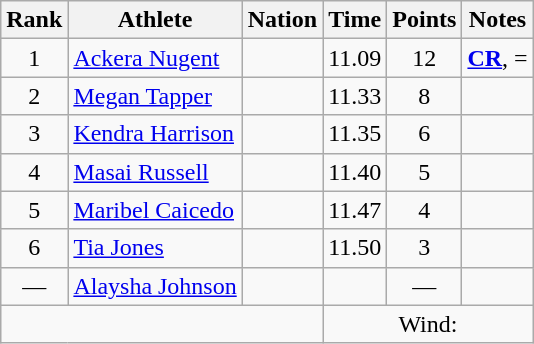<table class="wikitable mw-datatable sortable" style="text-align:center;">
<tr>
<th scope="col" style="width: 10px;">Rank</th>
<th scope="col">Athlete</th>
<th scope="col">Nation</th>
<th scope="col">Time</th>
<th scope="col">Points</th>
<th scope="col">Notes</th>
</tr>
<tr>
<td>1</td>
<td align="left"><a href='#'>Ackera Nugent</a> </td>
<td align="left"></td>
<td>11.09</td>
<td>12</td>
<td><strong><a href='#'>CR</a></strong>, =</td>
</tr>
<tr>
<td>2</td>
<td align="left"><a href='#'>Megan Tapper</a> </td>
<td align="left"></td>
<td>11.33</td>
<td>8</td>
<td></td>
</tr>
<tr>
<td>3</td>
<td align="left"><a href='#'>Kendra Harrison</a> </td>
<td align="left"></td>
<td>11.35</td>
<td>6</td>
<td></td>
</tr>
<tr>
<td>4</td>
<td align="left"><a href='#'>Masai Russell</a> </td>
<td align="left"></td>
<td>11.40</td>
<td>5</td>
<td></td>
</tr>
<tr>
<td>5</td>
<td align="left"><a href='#'>Maribel Caicedo</a> </td>
<td align="left"></td>
<td>11.47</td>
<td>4</td>
<td></td>
</tr>
<tr>
<td>6</td>
<td align="left"><a href='#'>Tia Jones</a> </td>
<td align="left"></td>
<td>11.50</td>
<td>3</td>
<td></td>
</tr>
<tr>
<td>—</td>
<td align="left"><a href='#'>Alaysha Johnson</a> </td>
<td align="left"></td>
<td></td>
<td>—</td>
<td></td>
</tr>
<tr class="sortbottom">
<td colspan="3"></td>
<td colspan="3">Wind: </td>
</tr>
</table>
